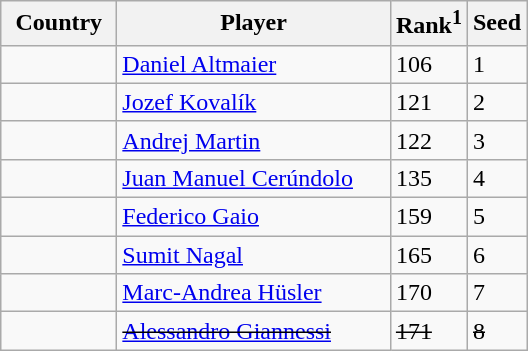<table class="sortable wikitable">
<tr>
<th width="70">Country</th>
<th width="175">Player</th>
<th>Rank<sup>1</sup></th>
<th>Seed</th>
</tr>
<tr>
<td></td>
<td><a href='#'>Daniel Altmaier</a></td>
<td>106</td>
<td>1</td>
</tr>
<tr>
<td></td>
<td><a href='#'>Jozef Kovalík</a></td>
<td>121</td>
<td>2</td>
</tr>
<tr>
<td></td>
<td><a href='#'>Andrej Martin</a></td>
<td>122</td>
<td>3</td>
</tr>
<tr>
<td></td>
<td><a href='#'>Juan Manuel Cerúndolo</a></td>
<td>135</td>
<td>4</td>
</tr>
<tr>
<td></td>
<td><a href='#'>Federico Gaio</a></td>
<td>159</td>
<td>5</td>
</tr>
<tr>
<td></td>
<td><a href='#'>Sumit Nagal</a></td>
<td>165</td>
<td>6</td>
</tr>
<tr>
<td></td>
<td><a href='#'>Marc-Andrea Hüsler</a></td>
<td>170</td>
<td>7</td>
</tr>
<tr>
<td><s></s></td>
<td><s><a href='#'>Alessandro Giannessi</a></s></td>
<td><s>171</s></td>
<td><s>8</s></td>
</tr>
</table>
